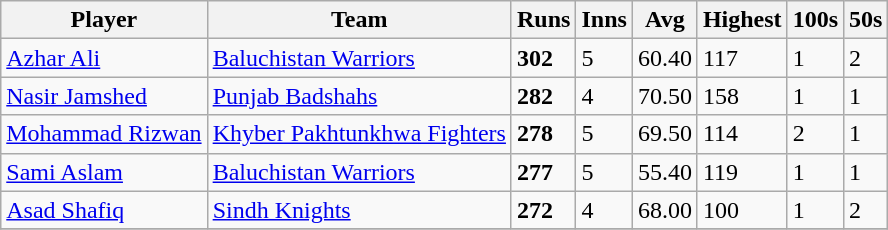<table class="wikitable">
<tr>
<th>Player</th>
<th>Team</th>
<th>Runs</th>
<th>Inns</th>
<th>Avg</th>
<th>Highest</th>
<th>100s</th>
<th>50s</th>
</tr>
<tr>
<td><a href='#'>Azhar Ali</a></td>
<td><a href='#'>Baluchistan Warriors</a></td>
<td><strong>302</strong></td>
<td>5</td>
<td>60.40</td>
<td>117</td>
<td>1</td>
<td>2</td>
</tr>
<tr>
<td><a href='#'>Nasir Jamshed</a></td>
<td><a href='#'>Punjab Badshahs</a></td>
<td><strong>282</strong></td>
<td>4</td>
<td>70.50</td>
<td>158</td>
<td>1</td>
<td>1</td>
</tr>
<tr>
<td><a href='#'>Mohammad Rizwan</a></td>
<td><a href='#'>Khyber Pakhtunkhwa Fighters</a></td>
<td><strong>278</strong></td>
<td>5</td>
<td>69.50</td>
<td>114</td>
<td>2</td>
<td>1</td>
</tr>
<tr>
<td><a href='#'>Sami Aslam</a></td>
<td><a href='#'>Baluchistan Warriors</a></td>
<td><strong>277</strong></td>
<td>5</td>
<td>55.40</td>
<td>119</td>
<td>1</td>
<td>1</td>
</tr>
<tr>
<td><a href='#'>Asad Shafiq</a></td>
<td><a href='#'>Sindh Knights</a></td>
<td><strong>272</strong></td>
<td>4</td>
<td>68.00</td>
<td>100</td>
<td>1</td>
<td>2</td>
</tr>
<tr>
</tr>
</table>
